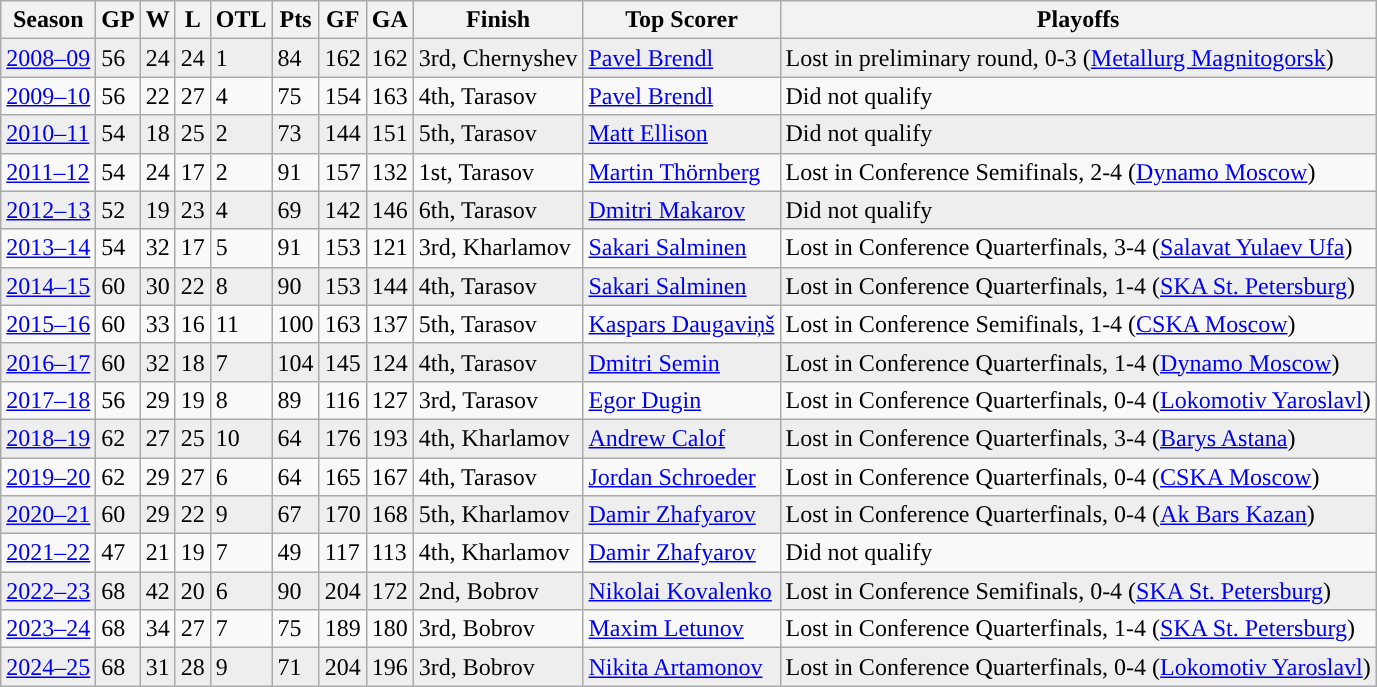<table class="wikitable">
<tr>
<th>Season</th>
<th>GP</th>
<th>W</th>
<th>L</th>
<th>OTL</th>
<th>Pts</th>
<th>GF</th>
<th>GA</th>
<th>Finish</th>
<th>Top Scorer</th>
<th>Playoffs</th>
</tr>
<tr style="background:#eee;">
<td><a href='#'>2008–09</a></td>
<td>56</td>
<td>24</td>
<td>24</td>
<td>1</td>
<td>84</td>
<td>162</td>
<td>162</td>
<td>3rd, Chernyshev</td>
<td><a href='#'>Pavel Brendl</a> </td>
<td>Lost in preliminary round, 0-3 (<a href='#'>Metallurg Magnitogorsk</a>)</td>
</tr>
<tr>
<td><a href='#'>2009–10</a></td>
<td>56</td>
<td>22</td>
<td>27</td>
<td>4</td>
<td>75</td>
<td>154</td>
<td>163</td>
<td>4th, Tarasov</td>
<td><a href='#'>Pavel Brendl</a> </td>
<td>Did not qualify</td>
</tr>
<tr style="background:#eee;">
<td><a href='#'>2010–11</a></td>
<td>54</td>
<td>18</td>
<td>25</td>
<td>2</td>
<td>73</td>
<td>144</td>
<td>151</td>
<td>5th, Tarasov</td>
<td><a href='#'>Matt Ellison</a> </td>
<td>Did not qualify</td>
</tr>
<tr>
<td><a href='#'>2011–12</a></td>
<td>54</td>
<td>24</td>
<td>17</td>
<td>2</td>
<td>91</td>
<td>157</td>
<td>132</td>
<td>1st, Tarasov</td>
<td><a href='#'>Martin Thörnberg</a> </td>
<td>Lost in Conference Semifinals, 2-4 (<a href='#'>Dynamo Moscow</a>)</td>
</tr>
<tr style="background:#eee;">
<td><a href='#'>2012–13</a></td>
<td>52</td>
<td>19</td>
<td>23</td>
<td>4</td>
<td>69</td>
<td>142</td>
<td>146</td>
<td>6th, Tarasov</td>
<td><a href='#'>Dmitri Makarov</a> </td>
<td>Did not qualify</td>
</tr>
<tr>
<td><a href='#'>2013–14</a></td>
<td>54</td>
<td>32</td>
<td>17</td>
<td>5</td>
<td>91</td>
<td>153</td>
<td>121</td>
<td>3rd, Kharlamov</td>
<td><a href='#'>Sakari Salminen</a> </td>
<td>Lost in Conference Quarterfinals, 3-4 (<a href='#'>Salavat Yulaev Ufa</a>)</td>
</tr>
<tr style="background:#eee;">
<td><a href='#'>2014–15</a></td>
<td>60</td>
<td>30</td>
<td>22</td>
<td>8</td>
<td>90</td>
<td>153</td>
<td>144</td>
<td>4th, Tarasov</td>
<td><a href='#'>Sakari Salminen</a> </td>
<td>Lost in Conference Quarterfinals, 1-4 (<a href='#'>SKA St. Petersburg</a>)</td>
</tr>
<tr>
<td><a href='#'>2015–16</a></td>
<td>60</td>
<td>33</td>
<td>16</td>
<td>11</td>
<td>100</td>
<td>163</td>
<td>137</td>
<td>5th, Tarasov</td>
<td><a href='#'>Kaspars Daugaviņš</a> </td>
<td>Lost in Conference Semifinals, 1-4 (<a href='#'>CSKA Moscow</a>)</td>
</tr>
<tr style="background:#eee;">
<td><a href='#'>2016–17</a></td>
<td>60</td>
<td>32</td>
<td>18</td>
<td>7</td>
<td>104</td>
<td>145</td>
<td>124</td>
<td>4th, Tarasov</td>
<td><a href='#'>Dmitri Semin</a> </td>
<td>Lost in Conference Quarterfinals, 1-4 (<a href='#'>Dynamo Moscow</a>)</td>
</tr>
<tr>
<td><a href='#'>2017–18</a></td>
<td>56</td>
<td>29</td>
<td>19</td>
<td>8</td>
<td>89</td>
<td>116</td>
<td>127</td>
<td>3rd, Tarasov</td>
<td><a href='#'>Egor Dugin</a> </td>
<td>Lost in Conference Quarterfinals, 0-4 (<a href='#'>Lokomotiv Yaroslavl</a>)</td>
</tr>
<tr style="background:#eee;">
<td><a href='#'>2018–19</a></td>
<td>62</td>
<td>27</td>
<td>25</td>
<td>10</td>
<td>64</td>
<td>176</td>
<td>193</td>
<td>4th, Kharlamov</td>
<td><a href='#'>Andrew Calof</a> </td>
<td>Lost in Conference Quarterfinals, 3-4 (<a href='#'>Barys Astana</a>)</td>
</tr>
<tr>
<td><a href='#'>2019–20</a></td>
<td>62</td>
<td>29</td>
<td>27</td>
<td>6</td>
<td>64</td>
<td>165</td>
<td>167</td>
<td>4th, Tarasov</td>
<td><a href='#'>Jordan Schroeder</a> </td>
<td>Lost in Conference Quarterfinals, 0-4 (<a href='#'>CSKA Moscow</a>)</td>
</tr>
<tr style="background:#eee;">
<td><a href='#'>2020–21</a></td>
<td>60</td>
<td>29</td>
<td>22</td>
<td>9</td>
<td>67</td>
<td>170</td>
<td>168</td>
<td>5th, Kharlamov</td>
<td><a href='#'>Damir Zhafyarov</a> </td>
<td>Lost in Conference Quarterfinals, 0-4 (<a href='#'>Ak Bars Kazan</a>)</td>
</tr>
<tr>
<td><a href='#'>2021–22</a></td>
<td>47</td>
<td>21</td>
<td>19</td>
<td>7</td>
<td>49</td>
<td>117</td>
<td>113</td>
<td>4th, Kharlamov</td>
<td><a href='#'>Damir Zhafyarov</a> </td>
<td>Did not qualify</td>
</tr>
<tr style="background:#eee;">
<td><a href='#'>2022–23</a></td>
<td>68</td>
<td>42</td>
<td>20</td>
<td>6</td>
<td>90</td>
<td>204</td>
<td>172</td>
<td>2nd, Bobrov</td>
<td><a href='#'>Nikolai Kovalenko</a> </td>
<td>Lost in Conference Semifinals, 0-4 (<a href='#'>SKA St. Petersburg</a>)</td>
</tr>
<tr>
<td><a href='#'>2023–24</a></td>
<td>68</td>
<td>34</td>
<td>27</td>
<td>7</td>
<td>75</td>
<td>189</td>
<td>180</td>
<td>3rd,  Bobrov</td>
<td><a href='#'>Maxim Letunov</a> </td>
<td>Lost in Conference Quarterfinals, 1-4 (<a href='#'>SKA St. Petersburg</a>)</td>
</tr>
<tr style="background:#eee;">
<td><a href='#'>2024–25</a></td>
<td>68</td>
<td>31</td>
<td>28</td>
<td>9</td>
<td>71</td>
<td>204</td>
<td>196</td>
<td>3rd, Bobrov</td>
<td><a href='#'>Nikita Artamonov</a> </td>
<td>Lost in Conference Quarterfinals, 0-4 (<a href='#'>Lokomotiv Yaroslavl</a>)</td>
</tr>
</table>
